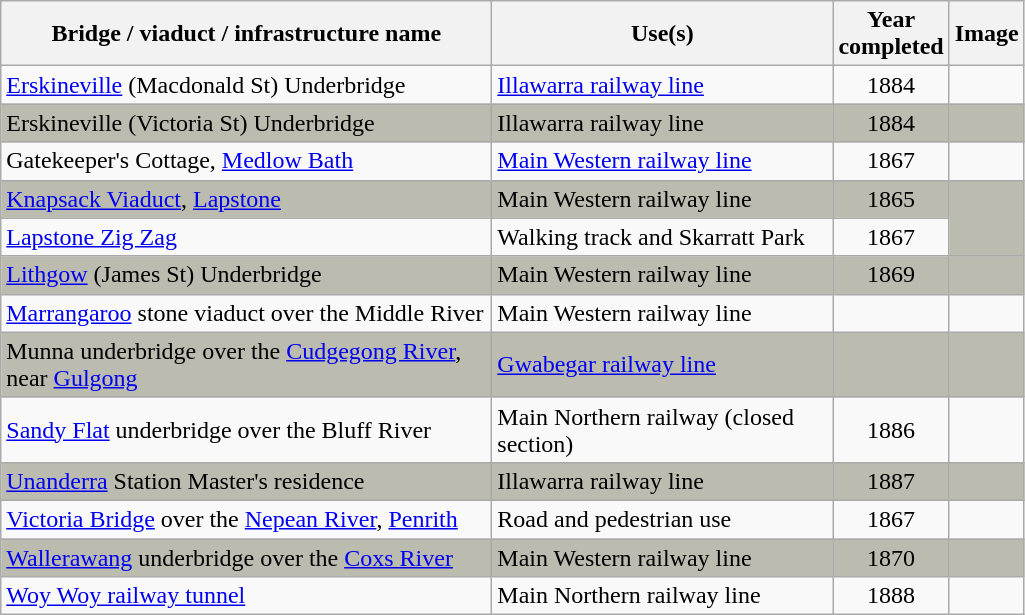<table class="wikitable">
<tr>
<th width="320pt">Bridge / viaduct / infrastructure name</th>
<th width="220pt">Use(s)</th>
<th width="50pt">Year completed</th>
<th>Image</th>
</tr>
<tr>
<td><a href='#'>Erskineville</a> (Macdonald St) Underbridge</td>
<td><a href='#'>Illawarra railway line</a></td>
<td align="center">1884</td>
<td></td>
</tr>
<tr bgcolor="#BBBBBBB">
<td>Erskineville (Victoria St) Underbridge</td>
<td>Illawarra railway line</td>
<td align="center">1884</td>
<td></td>
</tr>
<tr>
<td>Gatekeeper's Cottage, <a href='#'>Medlow Bath</a></td>
<td><a href='#'>Main Western railway line</a></td>
<td align="center">1867</td>
<td align="center"></td>
</tr>
<tr bgcolor="#BBBBBBB">
<td><a href='#'>Knapsack Viaduct</a>, <a href='#'>Lapstone</a></td>
<td>Main Western railway line</td>
<td align="center">1865</td>
<td rowspan=2 align="center"></td>
</tr>
<tr>
<td><a href='#'>Lapstone Zig Zag</a></td>
<td>Walking track and Skarratt Park</td>
<td align="center">1867</td>
</tr>
<tr bgcolor="#BBBBBBB">
<td><a href='#'>Lithgow</a> (James St) Underbridge</td>
<td>Main Western railway line</td>
<td align="center">1869</td>
<td align=center></td>
</tr>
<tr>
<td><a href='#'>Marrangaroo</a> stone viaduct over the Middle River</td>
<td>Main Western railway line</td>
<td align="center"></td>
<td></td>
</tr>
<tr bgcolor="#BBBBBBB">
<td>Munna underbridge over the <a href='#'>Cudgegong River</a>, near <a href='#'>Gulgong</a></td>
<td><a href='#'>Gwabegar railway line</a></td>
<td align="center"></td>
<td></td>
</tr>
<tr>
<td><a href='#'>Sandy Flat</a> underbridge over the Bluff River</td>
<td>Main Northern railway (closed section)</td>
<td align="center">1886</td>
<td></td>
</tr>
<tr bgcolor="#BBBBBBB">
<td><a href='#'>Unanderra</a> Station Master's residence</td>
<td>Illawarra railway line</td>
<td align="center">1887</td>
<td></td>
</tr>
<tr>
<td><a href='#'>Victoria Bridge</a> over the <a href='#'>Nepean River</a>, <a href='#'>Penrith</a></td>
<td>Road and pedestrian use</td>
<td align="center">1867</td>
<td align=center></td>
</tr>
<tr bgcolor="#BBBBBBB">
<td><a href='#'>Wallerawang</a> underbridge over the <a href='#'>Coxs River</a></td>
<td>Main Western railway line</td>
<td align="center">1870</td>
<td></td>
</tr>
<tr>
<td><a href='#'>Woy Woy railway tunnel</a></td>
<td>Main Northern railway line</td>
<td align="center">1888</td>
<td></td>
</tr>
</table>
